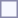<table style="border:1px solid #8888aa; background-color:#f7f8ff; padding:5px; font-size:95%; margin: 0px 12px 12px 0px;">
</table>
